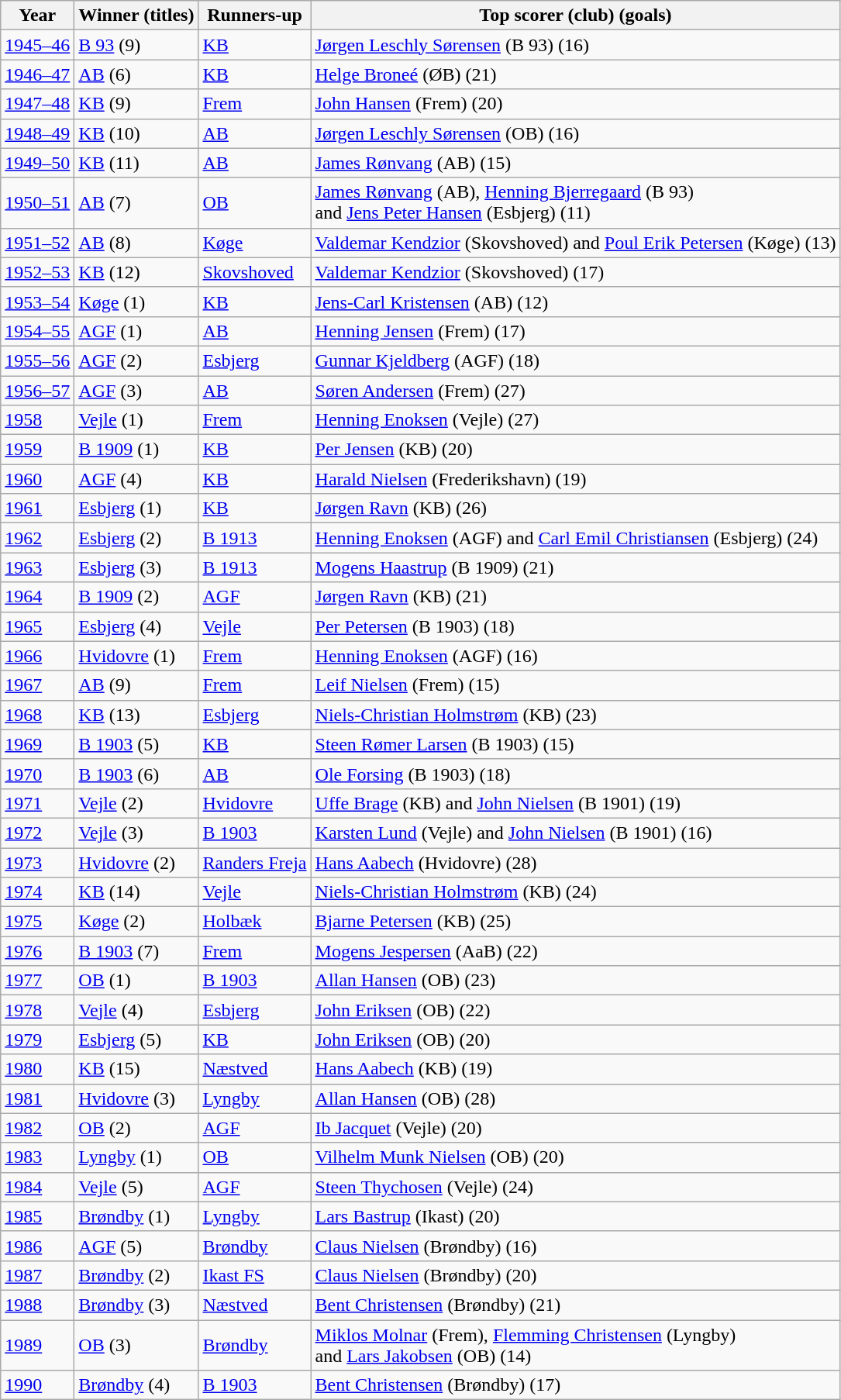<table class="wikitable">
<tr>
<th>Year</th>
<th>Winner (titles)</th>
<th>Runners-up</th>
<th>Top scorer (club) (goals)</th>
</tr>
<tr>
<td><a href='#'>1945–46</a></td>
<td><a href='#'>B 93</a> (9)</td>
<td><a href='#'>KB</a></td>
<td><a href='#'>Jørgen Leschly Sørensen</a> (B 93) (16)</td>
</tr>
<tr>
<td><a href='#'>1946–47</a></td>
<td><a href='#'>AB</a> (6)</td>
<td><a href='#'>KB</a></td>
<td><a href='#'>Helge Broneé</a> (ØB) (21)</td>
</tr>
<tr>
<td><a href='#'>1947–48</a></td>
<td><a href='#'>KB</a> (9)</td>
<td><a href='#'>Frem</a></td>
<td><a href='#'>John Hansen</a> (Frem) (20)</td>
</tr>
<tr>
<td><a href='#'>1948–49</a></td>
<td><a href='#'>KB</a> (10)</td>
<td><a href='#'>AB</a></td>
<td><a href='#'>Jørgen Leschly Sørensen</a> (OB) (16)</td>
</tr>
<tr>
<td><a href='#'>1949–50</a></td>
<td><a href='#'>KB</a> (11)</td>
<td><a href='#'>AB</a></td>
<td><a href='#'>James Rønvang</a> (AB) (15)</td>
</tr>
<tr>
<td><a href='#'>1950–51</a></td>
<td><a href='#'>AB</a> (7)</td>
<td><a href='#'>OB</a></td>
<td><a href='#'>James Rønvang</a> (AB), <a href='#'>Henning Bjerregaard</a> (B 93) <br>and <a href='#'>Jens Peter Hansen</a> (Esbjerg) (11)</td>
</tr>
<tr>
<td><a href='#'>1951–52</a></td>
<td><a href='#'>AB</a> (8)</td>
<td><a href='#'>Køge</a></td>
<td><a href='#'>Valdemar Kendzior</a> (Skovshoved) and <a href='#'>Poul Erik Petersen</a> (Køge) (13)</td>
</tr>
<tr>
<td><a href='#'>1952–53</a></td>
<td><a href='#'>KB</a> (12)</td>
<td><a href='#'>Skovshoved</a></td>
<td><a href='#'>Valdemar Kendzior</a> (Skovshoved) (17)</td>
</tr>
<tr>
<td><a href='#'>1953–54</a></td>
<td><a href='#'>Køge</a> (1)</td>
<td><a href='#'>KB</a></td>
<td><a href='#'>Jens-Carl Kristensen</a> (AB) (12)</td>
</tr>
<tr>
<td><a href='#'>1954–55</a></td>
<td><a href='#'>AGF</a> (1)</td>
<td><a href='#'>AB</a></td>
<td><a href='#'>Henning Jensen</a> (Frem) (17)</td>
</tr>
<tr>
<td><a href='#'>1955–56</a></td>
<td><a href='#'>AGF</a> (2)</td>
<td><a href='#'>Esbjerg</a></td>
<td><a href='#'>Gunnar Kjeldberg</a> (AGF) (18)</td>
</tr>
<tr>
<td><a href='#'>1956–57</a></td>
<td><a href='#'>AGF</a> (3)</td>
<td><a href='#'>AB</a></td>
<td><a href='#'>Søren Andersen</a> (Frem) (27)</td>
</tr>
<tr>
<td><a href='#'>1958</a></td>
<td><a href='#'>Vejle</a> (1)</td>
<td><a href='#'>Frem</a></td>
<td><a href='#'>Henning Enoksen</a> (Vejle) (27)</td>
</tr>
<tr>
<td><a href='#'>1959</a></td>
<td><a href='#'>B 1909</a> (1)</td>
<td><a href='#'>KB</a></td>
<td><a href='#'>Per Jensen</a> (KB) (20)</td>
</tr>
<tr>
<td><a href='#'>1960</a></td>
<td><a href='#'>AGF</a> (4)</td>
<td><a href='#'>KB</a></td>
<td><a href='#'>Harald Nielsen</a> (Frederikshavn) (19)</td>
</tr>
<tr>
<td><a href='#'>1961</a></td>
<td><a href='#'>Esbjerg</a> (1)</td>
<td><a href='#'>KB</a></td>
<td><a href='#'>Jørgen Ravn</a> (KB) (26)</td>
</tr>
<tr>
<td><a href='#'>1962</a></td>
<td><a href='#'>Esbjerg</a> (2)</td>
<td><a href='#'>B 1913</a></td>
<td><a href='#'>Henning Enoksen</a> (AGF) and <a href='#'>Carl Emil Christiansen</a> (Esbjerg) (24)</td>
</tr>
<tr>
<td><a href='#'>1963</a></td>
<td><a href='#'>Esbjerg</a> (3)</td>
<td><a href='#'>B 1913</a></td>
<td><a href='#'>Mogens Haastrup</a> (B 1909) (21)</td>
</tr>
<tr>
<td><a href='#'>1964</a></td>
<td><a href='#'>B 1909</a> (2)</td>
<td><a href='#'>AGF</a></td>
<td><a href='#'>Jørgen Ravn</a> (KB) (21)</td>
</tr>
<tr>
<td><a href='#'>1965</a></td>
<td><a href='#'>Esbjerg</a> (4)</td>
<td><a href='#'>Vejle</a></td>
<td><a href='#'>Per Petersen</a> (B 1903) (18)</td>
</tr>
<tr>
<td><a href='#'>1966</a></td>
<td><a href='#'>Hvidovre</a> (1)</td>
<td><a href='#'>Frem</a></td>
<td><a href='#'>Henning Enoksen</a> (AGF) (16)</td>
</tr>
<tr>
<td><a href='#'>1967</a></td>
<td><a href='#'>AB</a> (9)</td>
<td><a href='#'>Frem</a></td>
<td><a href='#'>Leif Nielsen</a> (Frem) (15)</td>
</tr>
<tr>
<td><a href='#'>1968</a></td>
<td><a href='#'>KB</a> (13)</td>
<td><a href='#'>Esbjerg</a></td>
<td><a href='#'>Niels-Christian Holmstrøm</a> (KB) (23)</td>
</tr>
<tr>
<td><a href='#'>1969</a></td>
<td><a href='#'>B 1903</a> (5)</td>
<td><a href='#'>KB</a></td>
<td><a href='#'>Steen Rømer Larsen</a> (B 1903) (15)</td>
</tr>
<tr>
<td><a href='#'>1970</a></td>
<td><a href='#'>B 1903</a> (6)</td>
<td><a href='#'>AB</a></td>
<td><a href='#'>Ole Forsing</a> (B 1903) (18)</td>
</tr>
<tr>
<td><a href='#'>1971</a></td>
<td><a href='#'>Vejle</a> (2)</td>
<td><a href='#'>Hvidovre</a></td>
<td><a href='#'>Uffe Brage</a> (KB) and <a href='#'>John Nielsen</a> (B 1901) (19)</td>
</tr>
<tr>
<td><a href='#'>1972</a></td>
<td><a href='#'>Vejle</a> (3)</td>
<td><a href='#'>B 1903</a></td>
<td><a href='#'>Karsten Lund</a> (Vejle) and <a href='#'>John Nielsen</a> (B 1901) (16)</td>
</tr>
<tr>
<td><a href='#'>1973</a></td>
<td><a href='#'>Hvidovre</a> (2)</td>
<td><a href='#'>Randers Freja</a></td>
<td><a href='#'>Hans Aabech</a> (Hvidovre) (28)</td>
</tr>
<tr>
<td><a href='#'>1974</a></td>
<td><a href='#'>KB</a> (14)</td>
<td><a href='#'>Vejle</a></td>
<td><a href='#'>Niels-Christian Holmstrøm</a> (KB) (24)</td>
</tr>
<tr>
<td><a href='#'>1975</a></td>
<td><a href='#'>Køge</a> (2)</td>
<td><a href='#'>Holbæk</a></td>
<td><a href='#'>Bjarne Petersen</a> (KB) (25)</td>
</tr>
<tr>
<td><a href='#'>1976</a></td>
<td><a href='#'>B 1903</a> (7)</td>
<td><a href='#'>Frem</a></td>
<td><a href='#'>Mogens Jespersen</a> (AaB) (22)</td>
</tr>
<tr>
<td><a href='#'>1977</a></td>
<td><a href='#'>OB</a> (1)</td>
<td><a href='#'>B 1903</a></td>
<td><a href='#'>Allan Hansen</a> (OB) (23)</td>
</tr>
<tr>
<td><a href='#'>1978</a></td>
<td><a href='#'>Vejle</a> (4)</td>
<td><a href='#'>Esbjerg</a></td>
<td><a href='#'>John Eriksen</a> (OB) (22)</td>
</tr>
<tr>
<td><a href='#'>1979</a></td>
<td><a href='#'>Esbjerg</a> (5)</td>
<td><a href='#'>KB</a></td>
<td><a href='#'>John Eriksen</a> (OB) (20)</td>
</tr>
<tr>
<td><a href='#'>1980</a></td>
<td><a href='#'>KB</a> (15)</td>
<td><a href='#'>Næstved</a></td>
<td><a href='#'>Hans Aabech</a> (KB) (19)</td>
</tr>
<tr>
<td><a href='#'>1981</a></td>
<td><a href='#'>Hvidovre</a> (3)</td>
<td><a href='#'>Lyngby</a></td>
<td><a href='#'>Allan Hansen</a> (OB) (28)</td>
</tr>
<tr>
<td><a href='#'>1982</a></td>
<td><a href='#'>OB</a> (2)</td>
<td><a href='#'>AGF</a></td>
<td><a href='#'>Ib Jacquet</a> (Vejle) (20)</td>
</tr>
<tr>
<td><a href='#'>1983</a></td>
<td><a href='#'>Lyngby</a> (1)</td>
<td><a href='#'>OB</a></td>
<td><a href='#'>Vilhelm Munk Nielsen</a> (OB) (20)</td>
</tr>
<tr>
<td><a href='#'>1984</a></td>
<td><a href='#'>Vejle</a> (5)</td>
<td><a href='#'>AGF</a></td>
<td><a href='#'>Steen Thychosen</a> (Vejle) (24)</td>
</tr>
<tr>
<td><a href='#'>1985</a></td>
<td><a href='#'>Brøndby</a> (1)</td>
<td><a href='#'>Lyngby</a></td>
<td><a href='#'>Lars Bastrup</a> (Ikast) (20)</td>
</tr>
<tr>
<td><a href='#'>1986</a></td>
<td><a href='#'>AGF</a> (5)</td>
<td><a href='#'>Brøndby</a></td>
<td><a href='#'>Claus Nielsen</a> (Brøndby) (16)</td>
</tr>
<tr>
<td><a href='#'>1987</a></td>
<td><a href='#'>Brøndby</a> (2)</td>
<td><a href='#'>Ikast FS</a></td>
<td><a href='#'>Claus Nielsen</a> (Brøndby) (20)</td>
</tr>
<tr>
<td><a href='#'>1988</a></td>
<td><a href='#'>Brøndby</a> (3)</td>
<td><a href='#'>Næstved</a></td>
<td><a href='#'>Bent Christensen</a> (Brøndby) (21)</td>
</tr>
<tr>
<td><a href='#'>1989</a></td>
<td><a href='#'>OB</a> (3)</td>
<td><a href='#'>Brøndby</a></td>
<td><a href='#'>Miklos Molnar</a> (Frem), <a href='#'>Flemming Christensen</a> (Lyngby) <br>and <a href='#'>Lars Jakobsen</a> (OB) (14)</td>
</tr>
<tr>
<td><a href='#'>1990</a></td>
<td><a href='#'>Brøndby</a> (4)</td>
<td><a href='#'>B 1903</a></td>
<td><a href='#'>Bent Christensen</a> (Brøndby) (17)</td>
</tr>
</table>
